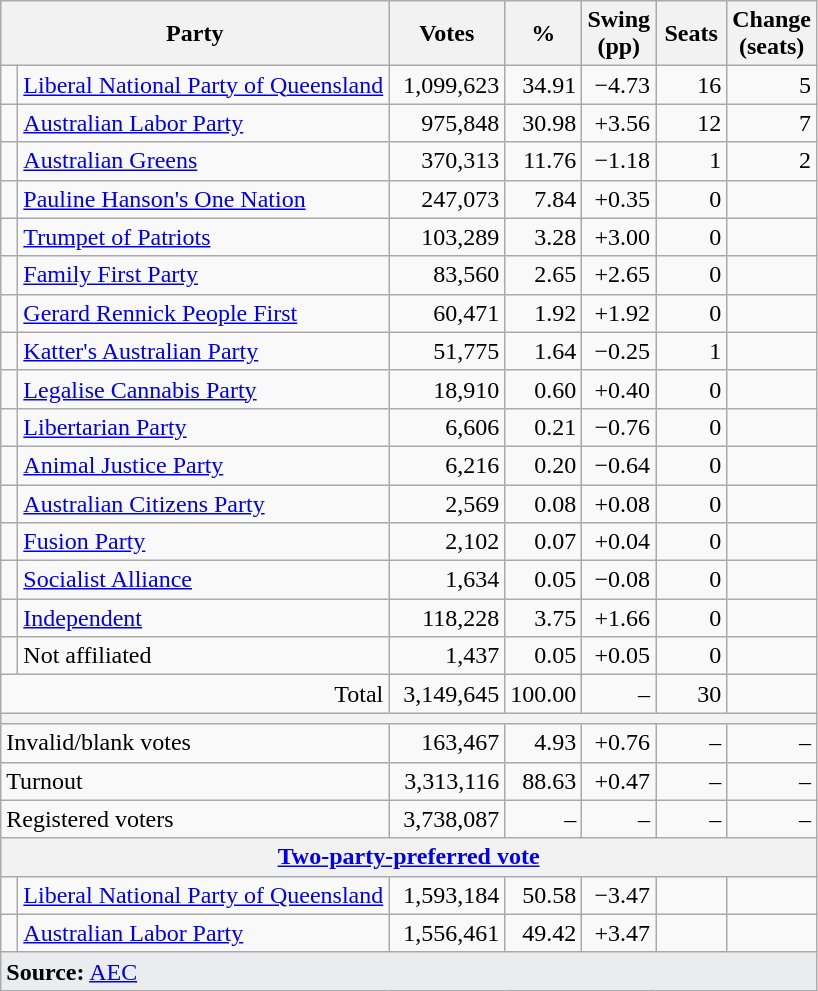<table class="wikitable" style="text-align:right;  margin-bottom:0">
<tr>
<th style="width:200px" colspan=3>Party</th>
<th style="width:70px;">Votes</th>
<th style="width:40px;">%</th>
<th style="width:40px;">Swing (pp)</th>
<th style="width:40px;">Seats</th>
<th style="width:40px;">Change (seats)</th>
</tr>
<tr>
<td> </td>
<td style="text-align:left;" colspan="2"><a href='#'>Liberal National Party of Queensland</a></td>
<td align=right>1,099,623</td>
<td align=right>34.91</td>
<td align=right>−4.73</td>
<td align=right>16</td>
<td align=right> 5</td>
</tr>
<tr>
<td> </td>
<td style="text-align:left;" colspan="2"><a href='#'>Australian Labor Party</a></td>
<td align=right>975,848</td>
<td align=right>30.98</td>
<td align=right>+3.56</td>
<td align=right>12</td>
<td align=right> 7</td>
</tr>
<tr>
<td> </td>
<td style="text-align:left;" colspan="2"><a href='#'>Australian Greens</a></td>
<td align=right>370,313</td>
<td align=right>11.76</td>
<td align=right>−1.18</td>
<td align=right>1</td>
<td align=right> 2</td>
</tr>
<tr>
<td> </td>
<td style="text-align:left;" colspan="2"><a href='#'>Pauline Hanson's One Nation</a></td>
<td align=right>247,073</td>
<td align=right>7.84</td>
<td align=right>+0.35</td>
<td align=right>0</td>
<td align=right></td>
</tr>
<tr>
<td> </td>
<td style="text-align:left;" colspan="2"><a href='#'>Trumpet of Patriots</a></td>
<td align=right>103,289</td>
<td align=right>3.28</td>
<td align=right>+3.00</td>
<td align=right>0</td>
<td align=right></td>
</tr>
<tr>
<td> </td>
<td style="text-align:left;" colspan="2"><a href='#'>Family First Party</a></td>
<td align=right>83,560</td>
<td align=right>2.65</td>
<td align=right>+2.65</td>
<td align=right>0</td>
<td align=right></td>
</tr>
<tr>
<td> </td>
<td style="text-align:left;" colspan="2"><a href='#'>Gerard Rennick People First</a></td>
<td align=right>60,471</td>
<td align=right>1.92</td>
<td align=right>+1.92</td>
<td align=right>0</td>
<td align=right></td>
</tr>
<tr>
<td> </td>
<td style="text-align:left;" colspan="2"><a href='#'>Katter's Australian Party</a></td>
<td align=right>51,775</td>
<td align=right>1.64</td>
<td align=right>−0.25</td>
<td align=right>1</td>
<td align=right></td>
</tr>
<tr>
<td> </td>
<td style="text-align:left;" colspan="2"><a href='#'>Legalise Cannabis Party</a></td>
<td align=right>18,910</td>
<td align=right>0.60</td>
<td align=right>+0.40</td>
<td align=right>0</td>
<td align=right></td>
</tr>
<tr>
<td> </td>
<td style="text-align:left;" colspan="2"><a href='#'>Libertarian Party</a></td>
<td align=right>6,606</td>
<td align=right>0.21</td>
<td align=right>−0.76</td>
<td align=right>0</td>
<td align=right></td>
</tr>
<tr>
<td> </td>
<td style="text-align:left;" colspan="2"><a href='#'>Animal Justice Party</a></td>
<td align=right>6,216</td>
<td align=right>0.20</td>
<td align=right>−0.64</td>
<td align=right>0</td>
<td align=right></td>
</tr>
<tr>
<td> </td>
<td style="text-align:left;" colspan="2"><a href='#'>Australian Citizens Party</a></td>
<td align=right>2,569</td>
<td align=right>0.08</td>
<td align=right>+0.08</td>
<td align=right>0</td>
<td align=right></td>
</tr>
<tr>
<td> </td>
<td style="text-align:left;" colspan="2"><a href='#'>Fusion Party</a></td>
<td align=right>2,102</td>
<td align=right>0.07</td>
<td align=right>+0.04</td>
<td align=right>0</td>
<td align=right></td>
</tr>
<tr>
<td> </td>
<td style="text-align:left;" colspan="2"><a href='#'>Socialist Alliance</a></td>
<td align=right>1,634</td>
<td align=right>0.05</td>
<td align=right>−0.08</td>
<td align=right>0</td>
<td align=right></td>
</tr>
<tr>
<td> </td>
<td style="text-align:left;" colspan="2"><a href='#'>Independent</a></td>
<td align=right>118,228</td>
<td align=right>3.75</td>
<td align=right>+1.66</td>
<td align=right>0</td>
<td align=right></td>
</tr>
<tr>
<td> </td>
<td style="text-align:left;" colspan="2">Not affiliated</td>
<td align=right>1,437</td>
<td align=right>0.05</td>
<td align=right>+0.05</td>
<td align=right>0</td>
<td align=right></td>
</tr>
<tr>
<td colspan="3" align="right">Total</td>
<td>3,149,645</td>
<td>100.00</td>
<td>–</td>
<td>30</td>
<td></td>
</tr>
<tr>
<th colspan="9"></th>
</tr>
<tr>
<td style="text-align:left;" colspan="3">Invalid/blank votes</td>
<td>163,467</td>
<td>4.93</td>
<td>+0.76</td>
<td>–</td>
<td>–</td>
</tr>
<tr>
<td style="text-align:left;" colspan="3">Turnout</td>
<td>3,313,116</td>
<td>88.63</td>
<td>+0.47</td>
<td>–</td>
<td>–</td>
</tr>
<tr>
<td colspan="3" style="text-align:left;">Registered voters</td>
<td>3,738,087</td>
<td>–</td>
<td>–</td>
<td>–</td>
<td>–</td>
</tr>
<tr>
<th colspan="8"><a href='#'>Two-party-preferred vote</a></th>
</tr>
<tr>
<td></td>
<td colspan="2" style="text-align:left;"><a href='#'>Liberal National Party of Queensland</a></td>
<td>1,593,184</td>
<td>50.58</td>
<td>−3.47</td>
<td></td>
<td></td>
</tr>
<tr>
<td></td>
<td colspan="2" style="text-align:left;"><a href='#'>Australian Labor Party</a></td>
<td>1,556,461</td>
<td>49.42</td>
<td>+3.47</td>
<td></td>
<td></td>
</tr>
<tr>
<td style="text-align:left; background-color:#eaecf0" colspan="8"><strong>Source:</strong> <a href='#'>AEC</a></td>
</tr>
</table>
